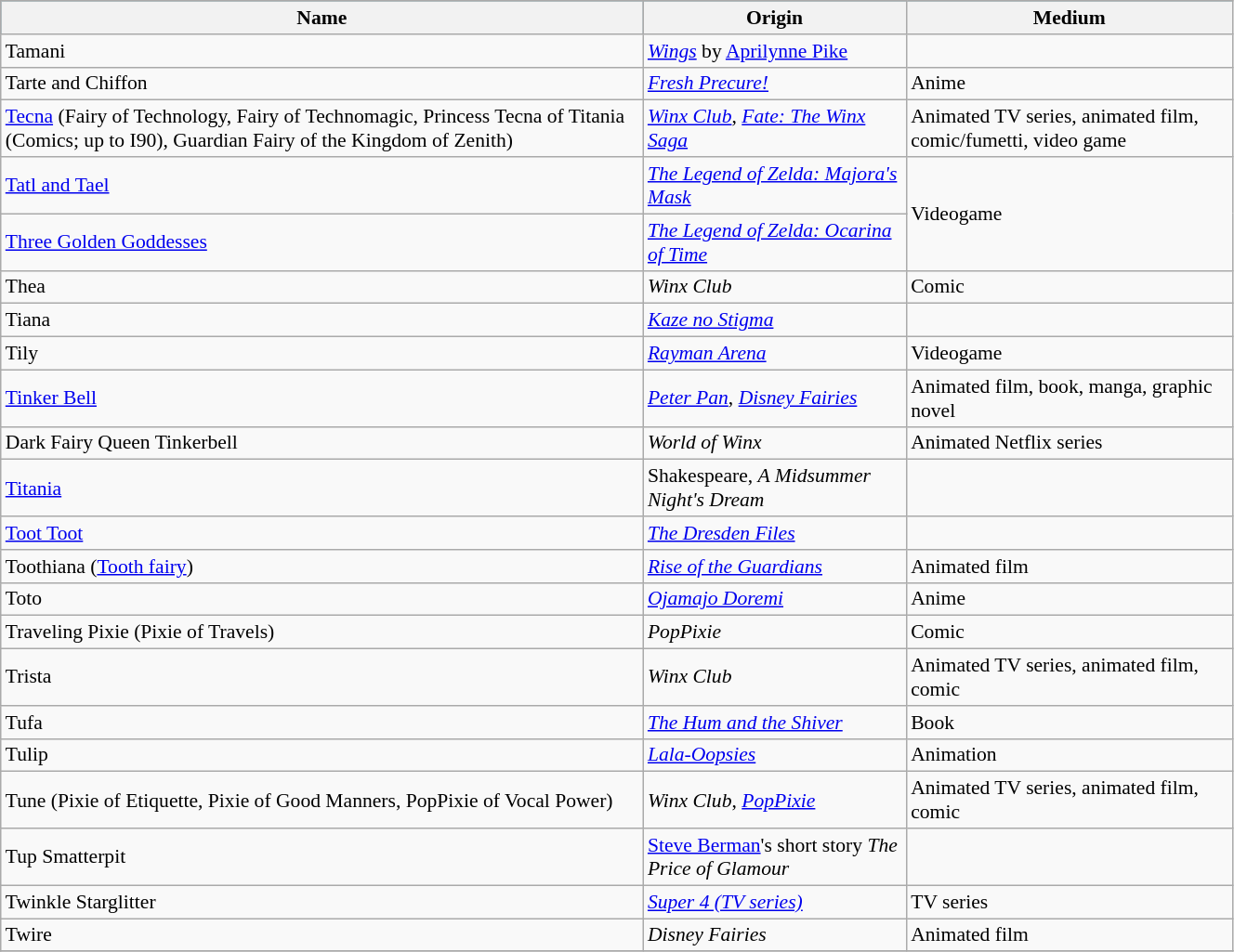<table class="wikitable sortable" style="width:70%; font-size:90%;">
<tr style="background:#115a6c;">
<th>Name</th>
<th>Origin</th>
<th>Medium</th>
</tr>
<tr>
<td>Tamani</td>
<td><em><a href='#'>Wings</a></em> by <a href='#'>Aprilynne Pike</a></td>
<td></td>
</tr>
<tr>
<td>Tarte and Chiffon</td>
<td><em><a href='#'>Fresh Precure!</a></em></td>
<td>Anime</td>
</tr>
<tr>
<td><a href='#'>Tecna</a> (Fairy of Technology, Fairy of Technomagic, Princess Tecna of Titania (Comics; up to I90), Guardian Fairy of the Kingdom of Zenith)</td>
<td><em><a href='#'>Winx Club</a></em>, <em><a href='#'>Fate: The Winx Saga</a></em></td>
<td>Animated TV series, animated film, comic/fumetti, video game</td>
</tr>
<tr>
<td><a href='#'>Tatl and Tael</a></td>
<td><em><a href='#'>The Legend of Zelda: Majora's Mask</a></em></td>
<td rowspan="2">Videogame</td>
</tr>
<tr>
<td><a href='#'>Three Golden Goddesses</a></td>
<td><em><a href='#'>The Legend of Zelda: Ocarina of Time</a></em></td>
</tr>
<tr>
<td>Thea</td>
<td><em>Winx Club</em></td>
<td>Comic</td>
</tr>
<tr>
<td>Tiana</td>
<td><em><a href='#'>Kaze no Stigma</a></em></td>
<td></td>
</tr>
<tr>
<td>Tily</td>
<td><em><a href='#'>Rayman Arena</a></em></td>
<td>Videogame</td>
</tr>
<tr>
<td><a href='#'>Tinker Bell</a></td>
<td><em><a href='#'>Peter Pan</a></em>, <em><a href='#'>Disney Fairies</a></em></td>
<td>Animated film, book, manga, graphic novel</td>
</tr>
<tr>
<td>Dark Fairy Queen Tinkerbell</td>
<td><em>World of Winx</em></td>
<td>Animated Netflix series</td>
</tr>
<tr>
<td><a href='#'>Titania</a></td>
<td>Shakespeare, <em>A Midsummer Night's Dream</em></td>
<td></td>
</tr>
<tr>
<td><a href='#'>Toot Toot</a></td>
<td><em><a href='#'>The Dresden Files</a></em></td>
<td></td>
</tr>
<tr>
<td>Toothiana (<a href='#'>Tooth fairy</a>)</td>
<td><em><a href='#'>Rise of the Guardians</a></em></td>
<td>Animated film</td>
</tr>
<tr>
<td>Toto</td>
<td><em><a href='#'>Ojamajo Doremi</a></em></td>
<td>Anime</td>
</tr>
<tr>
<td>Traveling Pixie (Pixie of Travels)</td>
<td><em>PopPixie</em></td>
<td>Comic</td>
</tr>
<tr>
<td>Trista</td>
<td><em>Winx Club</em></td>
<td>Animated TV series, animated film, comic</td>
</tr>
<tr>
<td>Tufa</td>
<td><em><a href='#'>The Hum and the Shiver</a></em></td>
<td>Book</td>
</tr>
<tr>
<td>Tulip</td>
<td><em><a href='#'>Lala-Oopsies</a></em></td>
<td>Animation</td>
</tr>
<tr>
<td>Tune (Pixie of Etiquette, Pixie of Good Manners, PopPixie of Vocal Power)</td>
<td><em>Winx Club</em>, <em><a href='#'>PopPixie</a></em></td>
<td>Animated TV series, animated film, comic</td>
</tr>
<tr>
<td>Tup Smatterpit</td>
<td><a href='#'>Steve Berman</a>'s short story <em>The Price of Glamour</em></td>
<td></td>
</tr>
<tr>
<td>Twinkle Starglitter</td>
<td><em><a href='#'>Super 4 (TV series)</a></em></td>
<td>TV series</td>
</tr>
<tr>
<td>Twire</td>
<td><em>Disney Fairies</em></td>
<td>Animated film</td>
</tr>
<tr>
</tr>
</table>
